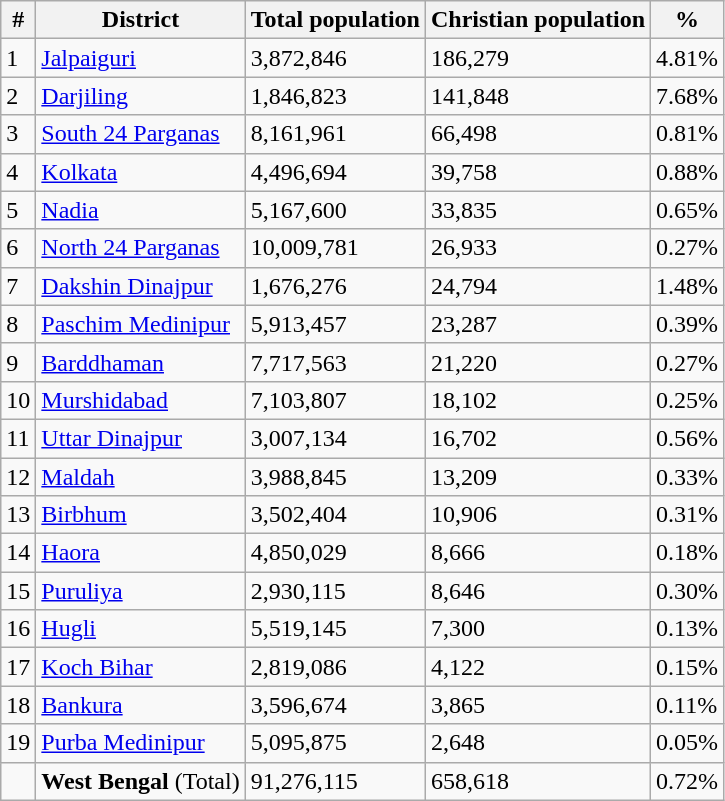<table class="wikitable sortable">
<tr>
<th>#</th>
<th>District</th>
<th>Total population</th>
<th>Christian population</th>
<th>%</th>
</tr>
<tr>
<td>1</td>
<td><a href='#'>Jalpaiguri</a></td>
<td>3,872,846</td>
<td>186,279</td>
<td>4.81%</td>
</tr>
<tr>
<td>2</td>
<td><a href='#'>Darjiling</a></td>
<td>1,846,823</td>
<td>141,848</td>
<td>7.68%</td>
</tr>
<tr>
<td>3</td>
<td><a href='#'>South 24 Parganas</a></td>
<td>8,161,961</td>
<td>66,498</td>
<td>0.81%</td>
</tr>
<tr>
<td>4</td>
<td><a href='#'>Kolkata</a></td>
<td>4,496,694</td>
<td>39,758</td>
<td>0.88%</td>
</tr>
<tr>
<td>5</td>
<td><a href='#'>Nadia</a></td>
<td>5,167,600</td>
<td>33,835</td>
<td>0.65%</td>
</tr>
<tr>
<td>6</td>
<td><a href='#'>North 24 Parganas</a></td>
<td>10,009,781</td>
<td>26,933</td>
<td>0.27%</td>
</tr>
<tr>
<td>7</td>
<td><a href='#'>Dakshin Dinajpur</a></td>
<td>1,676,276</td>
<td>24,794</td>
<td>1.48%</td>
</tr>
<tr>
<td>8</td>
<td><a href='#'>Paschim Medinipur</a></td>
<td>5,913,457</td>
<td>23,287</td>
<td>0.39%</td>
</tr>
<tr>
<td>9</td>
<td><a href='#'>Barddhaman</a></td>
<td>7,717,563</td>
<td>21,220</td>
<td>0.27%</td>
</tr>
<tr>
<td>10</td>
<td><a href='#'>Murshidabad</a></td>
<td>7,103,807</td>
<td>18,102</td>
<td>0.25%</td>
</tr>
<tr>
<td>11</td>
<td><a href='#'>Uttar Dinajpur</a></td>
<td>3,007,134</td>
<td>16,702</td>
<td>0.56%</td>
</tr>
<tr>
<td>12</td>
<td><a href='#'>Maldah</a></td>
<td>3,988,845</td>
<td>13,209</td>
<td>0.33%</td>
</tr>
<tr>
<td>13</td>
<td><a href='#'>Birbhum</a></td>
<td>3,502,404</td>
<td>10,906</td>
<td>0.31%</td>
</tr>
<tr>
<td>14</td>
<td><a href='#'>Haora</a></td>
<td>4,850,029</td>
<td>8,666</td>
<td>0.18%</td>
</tr>
<tr>
<td>15</td>
<td><a href='#'>Puruliya</a></td>
<td>2,930,115</td>
<td>8,646</td>
<td>0.30%</td>
</tr>
<tr>
<td>16</td>
<td><a href='#'>Hugli</a></td>
<td>5,519,145</td>
<td>7,300</td>
<td>0.13%</td>
</tr>
<tr>
<td>17</td>
<td><a href='#'>Koch Bihar</a></td>
<td>2,819,086</td>
<td>4,122</td>
<td>0.15%</td>
</tr>
<tr>
<td>18</td>
<td><a href='#'>Bankura</a></td>
<td>3,596,674</td>
<td>3,865</td>
<td>0.11%</td>
</tr>
<tr>
<td>19</td>
<td><a href='#'>Purba Medinipur</a></td>
<td>5,095,875</td>
<td>2,648</td>
<td>0.05%</td>
</tr>
<tr>
<td></td>
<td><strong>West Bengal</strong> (Total)</td>
<td>91,276,115</td>
<td>658,618</td>
<td>0.72%</td>
</tr>
</table>
